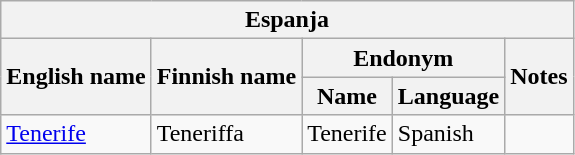<table class="wikitable sortable">
<tr>
<th colspan="5"> Espanja</th>
</tr>
<tr>
<th rowspan="2">English name</th>
<th rowspan="2">Finnish name</th>
<th colspan="2">Endonym</th>
<th rowspan="2">Notes</th>
</tr>
<tr>
<th>Name</th>
<th>Language</th>
</tr>
<tr>
<td><a href='#'>Tenerife</a></td>
<td>Teneriffa</td>
<td>Tenerife</td>
<td>Spanish</td>
<td></td>
</tr>
</table>
